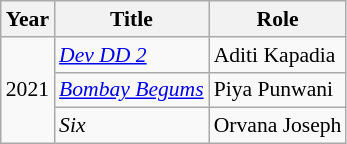<table class="wikitable sortable" style="font-size:90%;">
<tr>
<th>Year</th>
<th>Title</th>
<th>Role</th>
</tr>
<tr>
<td rowspan="3">2021</td>
<td><em><a href='#'>Dev DD 2</a></em></td>
<td>Aditi Kapadia</td>
</tr>
<tr>
<td><em><a href='#'>Bombay Begums</a></em></td>
<td>Piya Punwani</td>
</tr>
<tr>
<td><em>Six</em></td>
<td>Orvana Joseph</td>
</tr>
</table>
